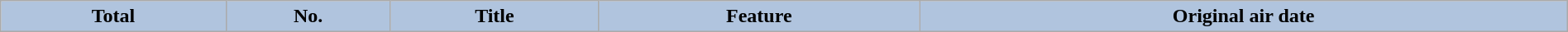<table class="wikitable plainrowheaders" style="width:100%;">
<tr>
<th scope="col" style="background:#B0C4DE;">Total</th>
<th scope="col" style="background:#B0C4DE;">No.</th>
<th scope="col" style="background:#B0C4DE;">Title</th>
<th scope="col" style="background:#B0C4DE;">Feature</th>
<th scope="col" style="background:#B0C4DE;">Original air date<br></th>
</tr>
</table>
